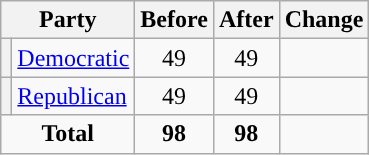<table class="wikitable" style="text-align:center;">
<tr>
<th colspan="2">Party</th>
<th>Before</th>
<th>After</th>
<th>Change</th>
</tr>
<tr>
<th style="background-color:"></th>
<td style="text-align:left;"><a href='#'>Democratic</a></td>
<td>49</td>
<td>49</td>
<td></td>
</tr>
<tr>
<th style="background-color:"></th>
<td style="text-align:left;"><a href='#'>Republican</a></td>
<td>49</td>
<td>49</td>
<td></td>
</tr>
<tr>
<td colspan="2"><strong>Total</strong></td>
<td><strong>98</strong></td>
<td><strong>98</strong></td>
<td></td>
</tr>
</table>
